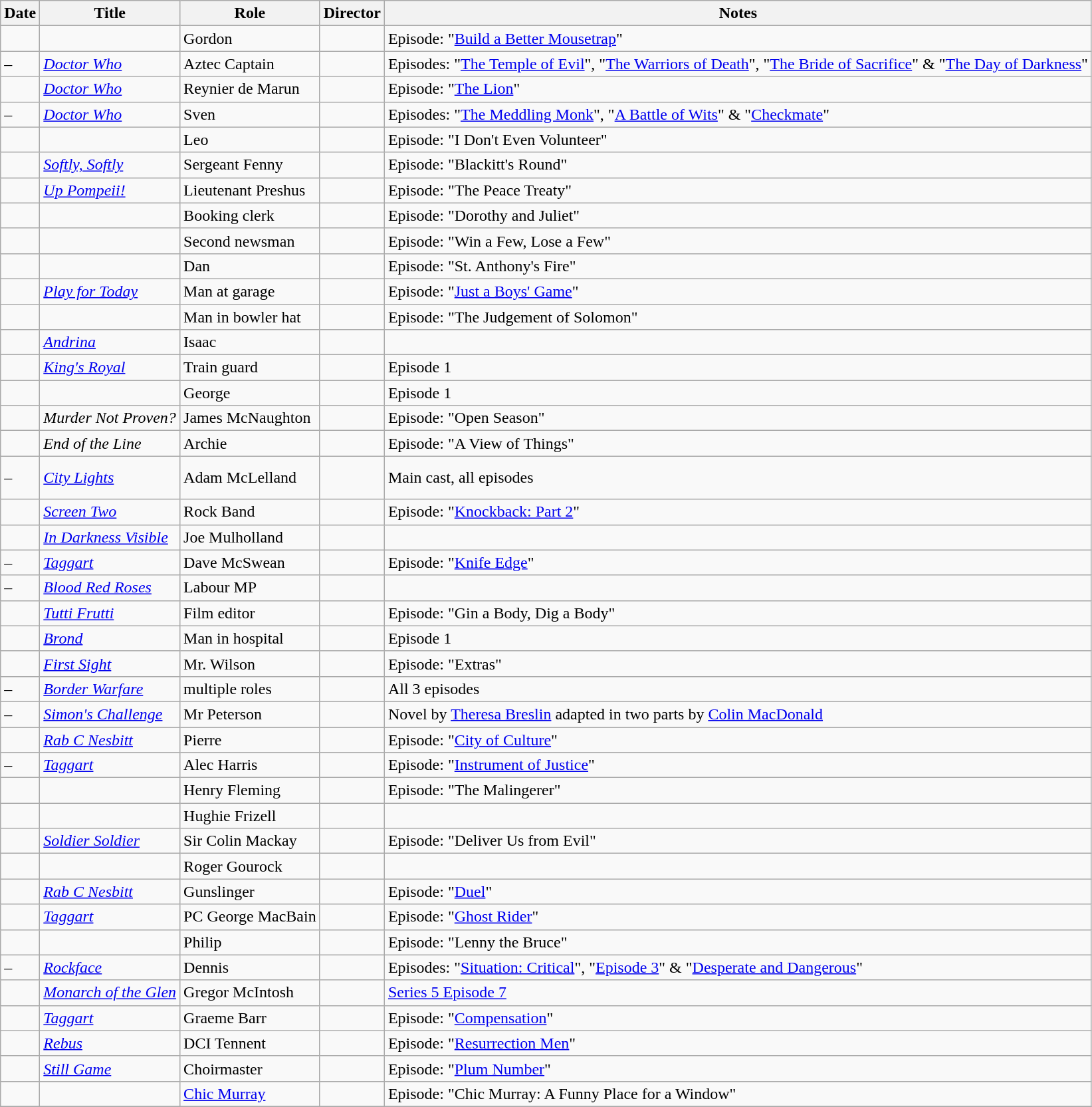<table class="wikitable sortable">
<tr>
<th>Date</th>
<th>Title</th>
<th>Role</th>
<th>Director</th>
<th class="unsortable">Notes<br></th>
</tr>
<tr>
<td></td>
<td><em></em></td>
<td>Gordon</td>
<td></td>
<td>Episode: "<a href='#'>Build a Better Mousetrap</a>"</td>
</tr>
<tr>
<td> – </td>
<td><em><a href='#'>Doctor Who</a></em></td>
<td>Aztec Captain</td>
<td></td>
<td>Episodes: "<a href='#'>The Temple of Evil</a>", "<a href='#'>The Warriors of Death</a>", "<a href='#'>The Bride of Sacrifice</a>" & "<a href='#'>The Day of Darkness</a>"</td>
</tr>
<tr>
<td></td>
<td><em><a href='#'>Doctor Who</a></em></td>
<td>Reynier de Marun</td>
<td></td>
<td>Episode: "<a href='#'>The Lion</a>"</td>
</tr>
<tr>
<td> – </td>
<td><em><a href='#'>Doctor Who</a></em></td>
<td>Sven</td>
<td></td>
<td>Episodes: "<a href='#'>The Meddling Monk</a>", "<a href='#'>A Battle of Wits</a>" & "<a href='#'>Checkmate</a>"</td>
</tr>
<tr>
<td></td>
<td><em></em></td>
<td>Leo</td>
<td><br></td>
<td>Episode: "I Don't Even Volunteer"</td>
</tr>
<tr>
<td></td>
<td><em><a href='#'>Softly, Softly</a></em></td>
<td>Sergeant Fenny</td>
<td></td>
<td>Episode: "Blackitt's Round"</td>
</tr>
<tr>
<td></td>
<td><em><a href='#'>Up Pompeii!</a></em></td>
<td>Lieutenant Preshus</td>
<td></td>
<td>Episode: "The Peace Treaty"</td>
</tr>
<tr>
<td></td>
<td><em></em></td>
<td>Booking clerk</td>
<td></td>
<td>Episode: "Dorothy and Juliet"</td>
</tr>
<tr>
<td></td>
<td><em></em></td>
<td>Second newsman</td>
<td></td>
<td>Episode: "Win a Few, Lose a Few"</td>
</tr>
<tr>
<td></td>
<td><em></em></td>
<td>Dan</td>
<td></td>
<td>Episode: "St. Anthony's Fire"</td>
</tr>
<tr>
<td></td>
<td><em><a href='#'>Play for Today</a></em></td>
<td>Man at garage</td>
<td></td>
<td>Episode: "<a href='#'>Just a Boys' Game</a>"</td>
</tr>
<tr>
<td></td>
<td><em></em></td>
<td>Man in bowler hat</td>
<td></td>
<td>Episode: "The Judgement of Solomon"</td>
</tr>
<tr>
<td></td>
<td><em><a href='#'>Andrina</a></em></td>
<td>Isaac</td>
<td></td>
<td></td>
</tr>
<tr>
<td></td>
<td><em><a href='#'>King's Royal</a></em></td>
<td>Train guard</td>
<td></td>
<td>Episode 1</td>
</tr>
<tr>
<td></td>
<td><em></em></td>
<td>George</td>
<td></td>
<td>Episode 1</td>
</tr>
<tr>
<td></td>
<td><em>Murder Not Proven?</em></td>
<td>James McNaughton</td>
<td></td>
<td>Episode: "Open Season"</td>
</tr>
<tr>
<td></td>
<td><em>End of the Line</em></td>
<td>Archie</td>
<td></td>
<td>Episode: "A View of Things"</td>
</tr>
<tr>
<td> – </td>
<td><em><a href='#'>City Lights</a></em></td>
<td>Adam McLelland</td>
<td><br><br></td>
<td>Main cast, all episodes</td>
</tr>
<tr>
<td></td>
<td><em><a href='#'>Screen Two</a></em></td>
<td>Rock Band</td>
<td></td>
<td>Episode: "<a href='#'>Knockback: Part 2</a>"</td>
</tr>
<tr>
<td> </td>
<td><em><a href='#'>In Darkness Visible</a></em></td>
<td>Joe Mulholland</td>
<td></td>
<td></td>
</tr>
<tr>
<td> – </td>
<td><em><a href='#'>Taggart</a></em></td>
<td>Dave McSwean</td>
<td></td>
<td>Episode: "<a href='#'>Knife Edge</a>"</td>
</tr>
<tr>
<td> – </td>
<td><em><a href='#'>Blood Red Roses</a></em></td>
<td>Labour MP</td>
<td></td>
<td></td>
</tr>
<tr>
<td></td>
<td><em><a href='#'>Tutti Frutti</a></em></td>
<td>Film editor</td>
<td></td>
<td>Episode: "Gin a Body, Dig a Body"</td>
</tr>
<tr>
<td></td>
<td><em><a href='#'>Brond</a></em></td>
<td>Man in hospital</td>
<td></td>
<td>Episode 1</td>
</tr>
<tr>
<td></td>
<td><em><a href='#'>First Sight</a></em></td>
<td>Mr. Wilson</td>
<td></td>
<td>Episode: "Extras"</td>
</tr>
<tr>
<td> – </td>
<td><em><a href='#'>Border Warfare</a></em></td>
<td>multiple roles</td>
<td></td>
<td>All 3 episodes</td>
</tr>
<tr>
<td> – </td>
<td><em><a href='#'>Simon's Challenge</a></em></td>
<td>Mr Peterson</td>
<td></td>
<td>Novel by <a href='#'>Theresa Breslin</a> adapted in two parts by <a href='#'>Colin MacDonald</a></td>
</tr>
<tr>
<td></td>
<td><em><a href='#'>Rab C Nesbitt</a></em></td>
<td>Pierre</td>
<td></td>
<td>Episode: "<a href='#'>City of Culture</a>"</td>
</tr>
<tr>
<td> – </td>
<td><em><a href='#'>Taggart</a></em></td>
<td>Alec Harris</td>
<td></td>
<td>Episode: "<a href='#'>Instrument of Justice</a>"</td>
</tr>
<tr>
<td></td>
<td><em></em></td>
<td>Henry Fleming</td>
<td></td>
<td>Episode: "The Malingerer"</td>
</tr>
<tr>
<td></td>
<td><em></em></td>
<td>Hughie Frizell</td>
<td></td>
<td></td>
</tr>
<tr>
<td></td>
<td><em><a href='#'>Soldier Soldier</a></em></td>
<td>Sir Colin Mackay</td>
<td></td>
<td>Episode: "Deliver Us from Evil"</td>
</tr>
<tr>
<td></td>
<td><em></em></td>
<td>Roger Gourock</td>
<td></td>
<td></td>
</tr>
<tr>
<td></td>
<td><em><a href='#'>Rab C Nesbitt</a></em></td>
<td>Gunslinger</td>
<td></td>
<td>Episode: "<a href='#'>Duel</a>"</td>
</tr>
<tr>
<td></td>
<td><em><a href='#'>Taggart</a></em></td>
<td>PC George MacBain</td>
<td></td>
<td>Episode: "<a href='#'>Ghost Rider</a>"</td>
</tr>
<tr>
<td></td>
<td><em></em></td>
<td>Philip</td>
<td></td>
<td>Episode: "Lenny the Bruce"</td>
</tr>
<tr>
<td> – </td>
<td><em><a href='#'>Rockface</a></em></td>
<td>Dennis</td>
<td><br></td>
<td>Episodes: "<a href='#'>Situation: Critical</a>", "<a href='#'>Episode 3</a>" & "<a href='#'>Desperate and Dangerous</a>"</td>
</tr>
<tr>
<td></td>
<td><em><a href='#'>Monarch of the Glen</a></em></td>
<td>Gregor McIntosh</td>
<td></td>
<td><a href='#'>Series 5 Episode 7</a></td>
</tr>
<tr>
<td></td>
<td><em><a href='#'>Taggart</a></em></td>
<td>Graeme Barr</td>
<td></td>
<td>Episode: "<a href='#'>Compensation</a>"</td>
</tr>
<tr>
<td></td>
<td><em><a href='#'>Rebus</a></em></td>
<td>DCI Tennent</td>
<td></td>
<td>Episode: "<a href='#'>Resurrection Men</a>"</td>
</tr>
<tr>
<td></td>
<td><em><a href='#'>Still Game</a></em></td>
<td>Choirmaster</td>
<td></td>
<td>Episode: "<a href='#'>Plum Number</a>"</td>
</tr>
<tr>
<td></td>
<td><em></em></td>
<td><a href='#'>Chic Murray</a></td>
<td></td>
<td>Episode: "Chic Murray: A Funny Place for a Window"</td>
</tr>
<tr>
</tr>
</table>
